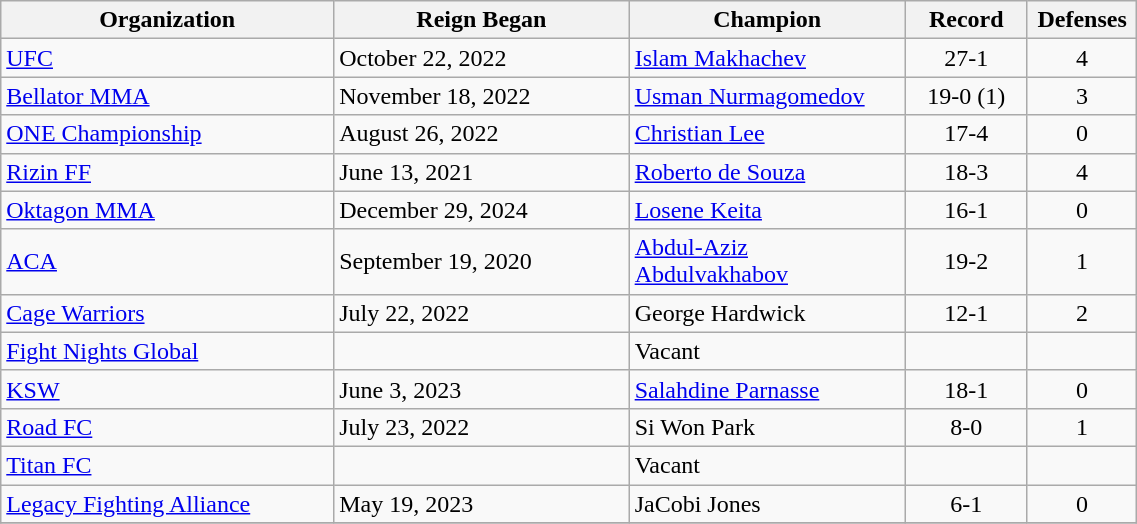<table class="wikitable" style="width:60%;">
<tr>
<th style="width:10%;">Organization</th>
<th style="width:10%;">Reign Began</th>
<th style="width:6%;">Champion</th>
<th style="width:2%;">Record</th>
<th style="width:0.5%;">Defenses</th>
</tr>
<tr>
<td><a href='#'>UFC</a></td>
<td>October 22, 2022</td>
<td>  <a href='#'>Islam Makhachev</a></td>
<td align=center>27-1</td>
<td align=center>4</td>
</tr>
<tr>
<td><a href='#'>Bellator MMA</a></td>
<td>November 18, 2022</td>
<td> <a href='#'>Usman Nurmagomedov</a></td>
<td align=center>19-0 (1)</td>
<td align=center>3</td>
</tr>
<tr>
<td><a href='#'>ONE Championship</a></td>
<td>August 26, 2022</td>
<td> <a href='#'>Christian Lee</a></td>
<td align=center>17-4</td>
<td align=center>0</td>
</tr>
<tr>
<td><a href='#'>Rizin FF</a></td>
<td>June 13, 2021</td>
<td> <a href='#'>Roberto de Souza</a></td>
<td align=center>18-3</td>
<td align=center>4</td>
</tr>
<tr>
<td><a href='#'>Oktagon MMA</a></td>
<td>December 29, 2024</td>
<td> <a href='#'>Losene Keita</a></td>
<td align=center>16-1</td>
<td align=center>0</td>
</tr>
<tr>
<td><a href='#'>ACA</a></td>
<td>September 19, 2020</td>
<td> <a href='#'>Abdul-Aziz Abdulvakhabov</a></td>
<td align=center>19-2</td>
<td align=center>1</td>
</tr>
<tr>
<td><a href='#'>Cage Warriors</a></td>
<td>July 22, 2022</td>
<td> George Hardwick</td>
<td align=center>12-1</td>
<td align=center>2</td>
</tr>
<tr>
<td><a href='#'>Fight Nights Global</a></td>
<td></td>
<td> Vacant</td>
<td></td>
<td align=center></td>
</tr>
<tr>
<td><a href='#'>KSW</a></td>
<td>June 3, 2023</td>
<td> <a href='#'>Salahdine Parnasse</a></td>
<td align=center>18-1</td>
<td align=center>0</td>
</tr>
<tr>
<td><a href='#'>Road FC</a></td>
<td>July 23, 2022</td>
<td> Si Won Park</td>
<td align=center>8-0</td>
<td align=center>1</td>
</tr>
<tr>
<td><a href='#'>Titan FC</a></td>
<td></td>
<td> Vacant</td>
<td align=center></td>
<td align=center></td>
</tr>
<tr>
<td><a href='#'>Legacy Fighting Alliance</a></td>
<td>May 19, 2023</td>
<td> JaCobi Jones</td>
<td align=center>6-1</td>
<td align=center>0</td>
</tr>
<tr>
</tr>
</table>
